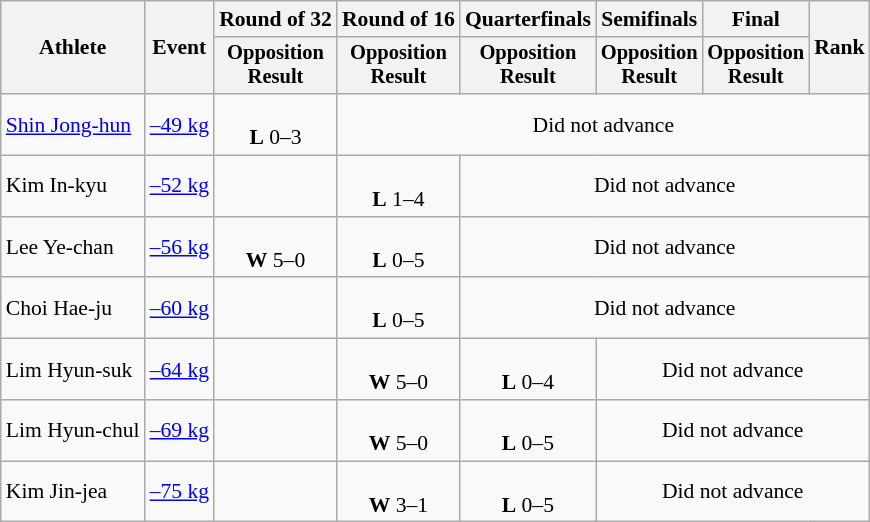<table class=wikitable style=font-size:90%;text-align:center>
<tr>
<th rowspan="2">Athlete</th>
<th rowspan="2">Event</th>
<th>Round of 32</th>
<th>Round of 16</th>
<th>Quarterfinals</th>
<th>Semifinals</th>
<th>Final</th>
<th rowspan=2>Rank</th>
</tr>
<tr style="font-size:95%">
<th>Opposition<br>Result</th>
<th>Opposition<br>Result</th>
<th>Opposition<br>Result</th>
<th>Opposition<br>Result</th>
<th>Opposition<br>Result</th>
</tr>
<tr>
<td align=left><a href='#'>Shin Jong-hun</a></td>
<td align=left><a href='#'>–49 kg</a></td>
<td><br><strong>L</strong> 0–3</td>
<td colspan=5>Did not advance</td>
</tr>
<tr>
<td align=left>Kim In-kyu</td>
<td align=left><a href='#'>–52 kg</a></td>
<td></td>
<td><br><strong>L</strong> 1–4</td>
<td colspan=4>Did not advance</td>
</tr>
<tr>
<td align=left>Lee Ye-chan</td>
<td align=left><a href='#'>–56 kg</a></td>
<td><br><strong>W</strong> 5–0</td>
<td><br><strong>L</strong> 0–5</td>
<td colspan=4>Did not advance</td>
</tr>
<tr>
<td align=left>Choi Hae-ju</td>
<td align=left><a href='#'>–60 kg</a></td>
<td></td>
<td><br><strong>L</strong> 0–5</td>
<td colspan=4>Did not advance</td>
</tr>
<tr>
<td align=left>Lim Hyun-suk</td>
<td align=left><a href='#'>–64 kg</a></td>
<td></td>
<td><br><strong>W</strong> 5–0</td>
<td><br><strong>L</strong> 0–4</td>
<td colspan=3>Did not advance</td>
</tr>
<tr>
<td align=left>Lim Hyun-chul</td>
<td align=left><a href='#'>–69 kg</a></td>
<td></td>
<td><br><strong>W</strong> 5–0</td>
<td><br><strong>L</strong> 0–5</td>
<td colspan=3>Did not advance</td>
</tr>
<tr>
<td align=left>Kim Jin-jea</td>
<td align=left><a href='#'>–75 kg</a></td>
<td></td>
<td><br><strong>W</strong> 3–1</td>
<td><br><strong>L</strong> 0–5</td>
<td colspan=3>Did not advance</td>
</tr>
</table>
